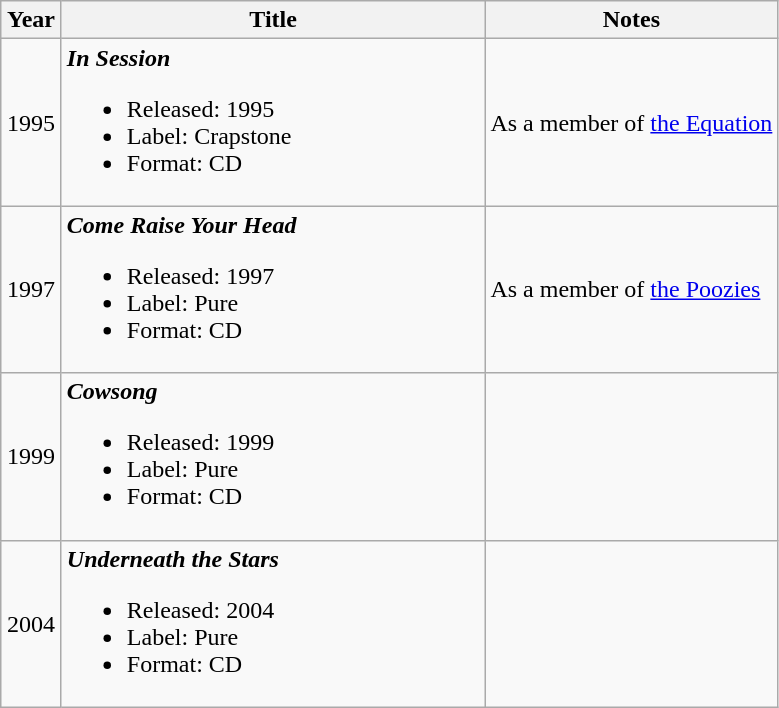<table class="wikitable">
<tr>
<th width="33">Year</th>
<th width="275">Title</th>
<th>Notes</th>
</tr>
<tr>
<td align=center>1995</td>
<td><strong><em>In Session</em></strong><br><ul><li>Released: 1995</li><li>Label: Crapstone</li><li>Format: CD</li></ul></td>
<td>As a member of <a href='#'>the Equation</a></td>
</tr>
<tr>
<td align=center>1997</td>
<td><strong><em>Come Raise Your Head</em></strong><br><ul><li>Released: 1997</li><li>Label: Pure</li><li>Format: CD</li></ul></td>
<td>As a member of <a href='#'>the Poozies</a></td>
</tr>
<tr>
<td align=center>1999</td>
<td><strong><em>Cowsong</em></strong><br><ul><li>Released: 1999</li><li>Label: Pure</li><li>Format: CD</li></ul></td>
<td></td>
</tr>
<tr>
<td align=center>2004</td>
<td><strong><em>Underneath the Stars</em></strong><br><ul><li>Released: 2004</li><li>Label: Pure</li><li>Format: CD</li></ul></td>
<td></td>
</tr>
</table>
